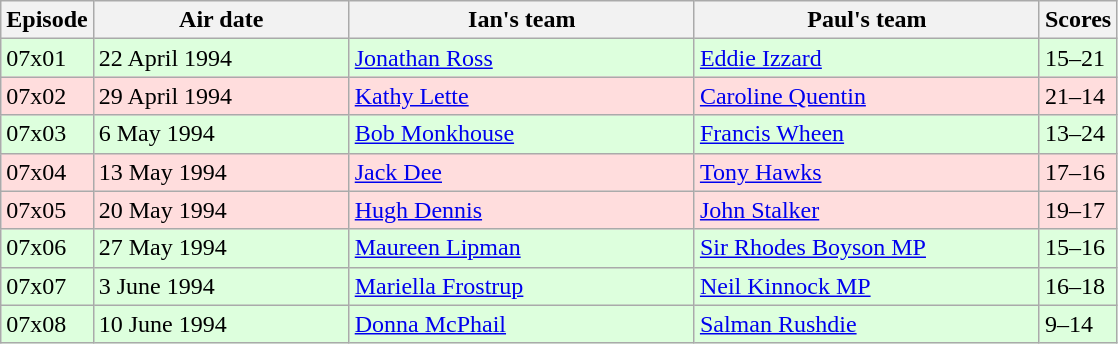<table class="wikitable" style="width:745px;">
<tr>
<th style="width:5%;">Episode</th>
<th style="width:23%;">Air date</th>
<th style="width:31%;">Ian's team</th>
<th style="width:31%;">Paul's team</th>
<th style="width:6%;">Scores</th>
</tr>
<tr style="background:#dfd;">
<td>07x01</td>
<td>22 April 1994</td>
<td><a href='#'>Jonathan Ross</a></td>
<td><a href='#'>Eddie Izzard</a></td>
<td>15–21</td>
</tr>
<tr style="background:#fdd;">
<td>07x02</td>
<td>29 April 1994</td>
<td><a href='#'>Kathy Lette</a></td>
<td><a href='#'>Caroline Quentin</a></td>
<td>21–14</td>
</tr>
<tr style="background:#dfd;">
<td>07x03</td>
<td>6 May 1994</td>
<td><a href='#'>Bob Monkhouse</a></td>
<td><a href='#'>Francis Wheen</a></td>
<td>13–24</td>
</tr>
<tr style="background:#fdd;">
<td>07x04</td>
<td>13 May 1994</td>
<td><a href='#'>Jack Dee</a></td>
<td><a href='#'>Tony Hawks</a></td>
<td>17–16</td>
</tr>
<tr style="background:#fdd;">
<td>07x05</td>
<td>20 May 1994</td>
<td><a href='#'>Hugh Dennis</a></td>
<td><a href='#'>John Stalker</a></td>
<td>19–17</td>
</tr>
<tr style="background:#dfd;">
<td>07x06</td>
<td>27 May 1994</td>
<td><a href='#'>Maureen Lipman</a></td>
<td><a href='#'>Sir Rhodes Boyson MP</a></td>
<td>15–16</td>
</tr>
<tr style="background:#dfd;">
<td>07x07</td>
<td>3 June 1994</td>
<td><a href='#'>Mariella Frostrup</a></td>
<td><a href='#'>Neil Kinnock MP</a></td>
<td>16–18</td>
</tr>
<tr style="background:#dfd;">
<td>07x08</td>
<td>10 June 1994</td>
<td><a href='#'>Donna McPhail</a></td>
<td><a href='#'>Salman Rushdie</a></td>
<td>9–14</td>
</tr>
</table>
